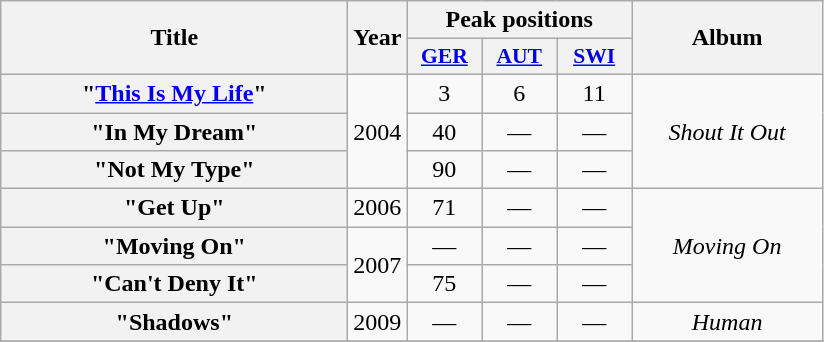<table class="wikitable plainrowheaders" style="text-align:center;">
<tr>
<th align="center" rowspan="2" style="width:14em;">Title</th>
<th align="center" rowspan="2" width="10">Year</th>
<th align="center" colspan="3" width="20">Peak positions</th>
<th align="center" rowspan="2" width="120">Album</th>
</tr>
<tr>
<th scope="col" style="width:3em;font-size:90%;"><a href='#'>GER</a><br></th>
<th scope="col" style="width:3em;font-size:90%;"><a href='#'>AUT</a><br></th>
<th scope="col" style="width:3em;font-size:90%;"><a href='#'>SWI</a><br></th>
</tr>
<tr>
<th scope="row">"<a href='#'>This Is My Life</a>"</th>
<td align="center" rowspan="3">2004</td>
<td align="center">3</td>
<td align="center">6</td>
<td align="center">11</td>
<td rowspan="3"><em>Shout It Out </em></td>
</tr>
<tr>
<th scope="row">"In My Dream"</th>
<td align="center">40</td>
<td align="center">—</td>
<td align="center">—</td>
</tr>
<tr>
<th scope="row">"Not My Type"</th>
<td align="center">90</td>
<td align="center">—</td>
<td align="center">—</td>
</tr>
<tr>
<th scope="row">"Get Up"</th>
<td align="center" rowspan="1">2006</td>
<td align="center">71</td>
<td align="center">—</td>
<td align="center">—</td>
<td rowspan="3"><em>Moving On</em></td>
</tr>
<tr>
<th scope="row">"Moving On"</th>
<td align="center" rowspan="2">2007</td>
<td align="center">—</td>
<td align="center">—</td>
<td align="center">—</td>
</tr>
<tr>
<th scope="row">"Can't Deny It"</th>
<td align="center">75</td>
<td align="center">—</td>
<td align="center">—</td>
</tr>
<tr>
<th scope="row">"Shadows"</th>
<td align="center" rowspan="1">2009</td>
<td align="center">—</td>
<td align="center">—</td>
<td align="center">—</td>
<td rowspan="1"><em>Human</em></td>
</tr>
<tr>
</tr>
</table>
